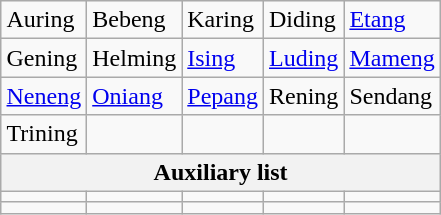<table class="wikitable" align=right>
<tr>
<td>Auring</td>
<td>Bebeng</td>
<td>Karing</td>
<td>Diding</td>
<td><a href='#'>Etang</a></td>
</tr>
<tr>
<td>Gening</td>
<td>Helming</td>
<td><a href='#'>Ising</a></td>
<td><a href='#'>Luding</a></td>
<td><a href='#'>Mameng</a></td>
</tr>
<tr>
<td><a href='#'>Neneng</a></td>
<td><a href='#'>Oniang</a></td>
<td><a href='#'>Pepang</a></td>
<td>Rening</td>
<td>Sendang</td>
</tr>
<tr>
<td>Trining</td>
<td></td>
<td></td>
<td></td>
<td></td>
</tr>
<tr>
<th colspan=5>Auxiliary list</th>
</tr>
<tr>
<td></td>
<td></td>
<td></td>
<td></td>
<td></td>
</tr>
<tr>
<td></td>
<td></td>
<td></td>
<td></td>
<td></td>
</tr>
</table>
